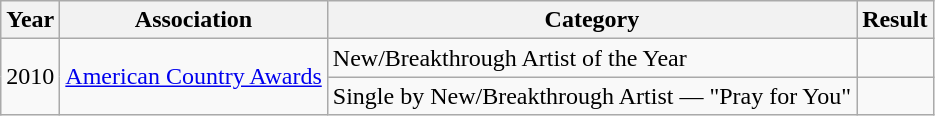<table class="wikitable">
<tr>
<th>Year</th>
<th>Association</th>
<th>Category</th>
<th>Result</th>
</tr>
<tr>
<td rowspan="2">2010</td>
<td rowspan="2"><a href='#'>American Country Awards</a></td>
<td>New/Breakthrough Artist of the Year</td>
<td></td>
</tr>
<tr>
<td>Single by New/Breakthrough Artist — "Pray for You"</td>
<td></td>
</tr>
</table>
